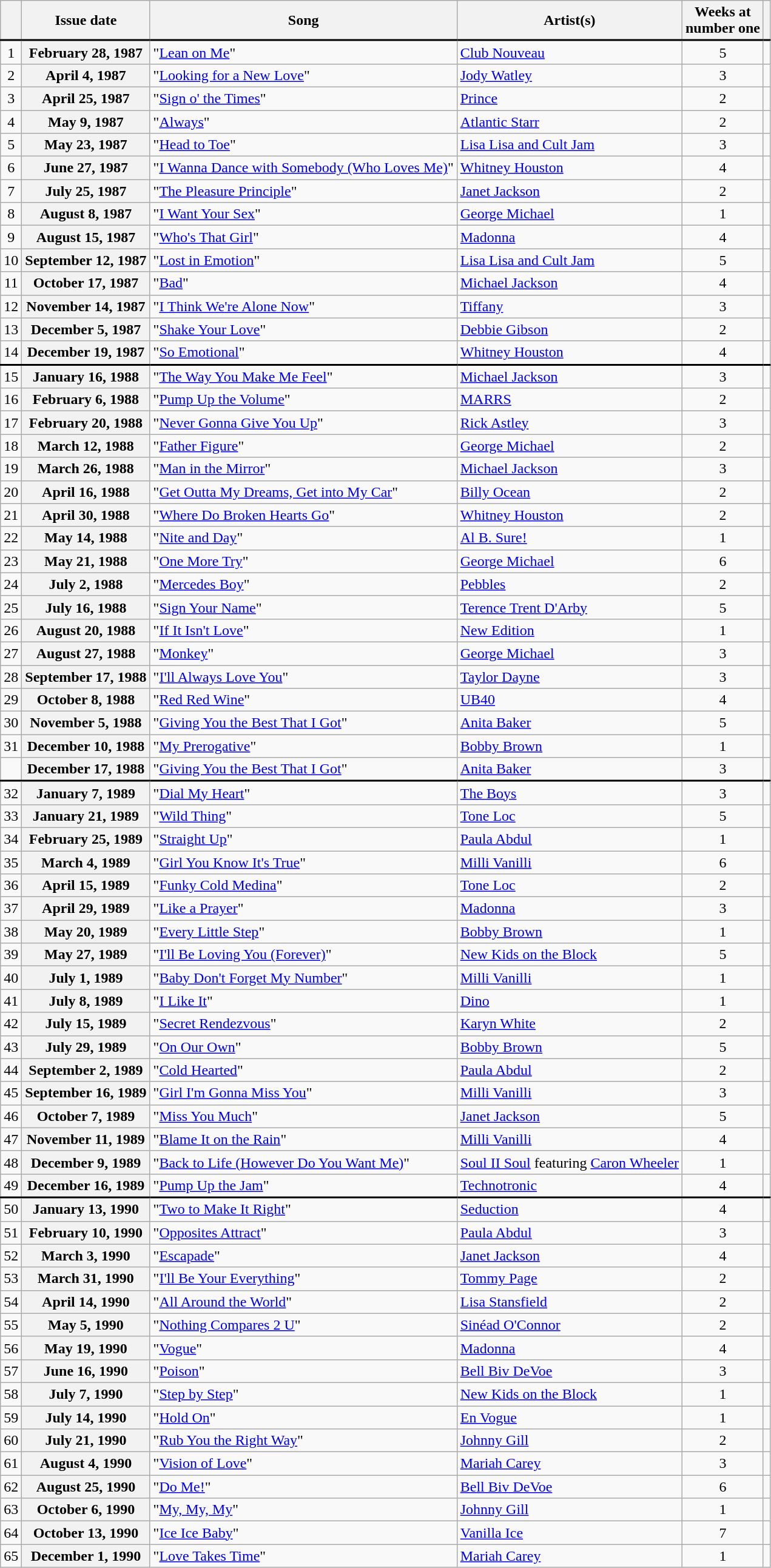<table class="wikitable sortable plainrowheaders">
<tr>
<th scope="col" style="border-bottom: 2px solid black;"></th>
<th scope="col" style="border-bottom: 2px solid black;">Issue date</th>
<th scope="col" style="border-bottom: 2px solid black;">Song</th>
<th scope="col" style="border-bottom: 2px solid black;">Artist(s)</th>
<th scope="col" style="border-bottom: 2px solid black;">Weeks at<br>number one</th>
<th scope="col" style="border-bottom: 2px solid black;" class="unsortable"></th>
</tr>
<tr>
<td style="text-align:center;">1</td>
<th scope="row">February 28, 1987</th>
<td>"<a href='#'>Lean on Me</a>"</td>
<td><a href='#'>Club Nouveau</a></td>
<td style="text-align:center;">5</td>
<td style="text-align:center;"></td>
</tr>
<tr>
<td style="text-align:center;">2</td>
<th scope="row">April 4, 1987</th>
<td>"<a href='#'>Looking for a New Love</a>"</td>
<td><a href='#'>Jody Watley</a></td>
<td style="text-align:center;">3</td>
<td style="text-align:center;"></td>
</tr>
<tr>
<td style="text-align:center;">3</td>
<th scope="row">April 25, 1987</th>
<td>"<a href='#'>Sign o' the Times</a>"</td>
<td><a href='#'>Prince</a></td>
<td style="text-align:center;">2</td>
<td style="text-align:center;"></td>
</tr>
<tr>
<td style="text-align:center;">4</td>
<th scope="row">May 9, 1987</th>
<td>"<a href='#'>Always</a>"</td>
<td><a href='#'>Atlantic Starr</a></td>
<td style="text-align:center;">2</td>
<td style="text-align:center;"></td>
</tr>
<tr>
<td style="text-align:center;">5</td>
<th scope="row">May 23, 1987</th>
<td>"<a href='#'>Head to Toe</a>"</td>
<td><a href='#'>Lisa Lisa and Cult Jam</a></td>
<td style="text-align:center;">3</td>
<td style="text-align:center;"></td>
</tr>
<tr>
<td style="text-align:center;">6</td>
<th scope="row">June 27, 1987</th>
<td>"<a href='#'>I Wanna Dance with Somebody (Who Loves Me)</a>"</td>
<td><a href='#'>Whitney Houston</a></td>
<td style="text-align:center;">4</td>
<td style="text-align:center;"></td>
</tr>
<tr>
<td style="text-align:center;">7</td>
<th scope="row">July 25, 1987</th>
<td>"<a href='#'>The Pleasure Principle</a>"</td>
<td><a href='#'>Janet Jackson</a></td>
<td style="text-align:center;">2</td>
<td style="text-align:center;"></td>
</tr>
<tr>
<td style="text-align:center;">8</td>
<th scope="row">August 8, 1987</th>
<td>"<a href='#'>I Want Your Sex</a>"</td>
<td><a href='#'>George Michael</a></td>
<td style="text-align:center;">1</td>
<td style="text-align:center;"></td>
</tr>
<tr>
<td style="text-align:center;">9</td>
<th scope="row">August 15, 1987</th>
<td>"<a href='#'>Who's That Girl</a>"</td>
<td><a href='#'>Madonna</a></td>
<td style="text-align:center;">4</td>
<td style="text-align:center;"></td>
</tr>
<tr>
<td style="text-align:center;">10</td>
<th scope="row">September 12, 1987</th>
<td>"<a href='#'>Lost in Emotion</a>"</td>
<td><a href='#'>Lisa Lisa and Cult Jam</a></td>
<td style="text-align:center;">5</td>
<td style="text-align:center;"></td>
</tr>
<tr>
<td style="text-align:center;">11</td>
<th scope="row">October 17, 1987</th>
<td>"<a href='#'>Bad</a>"</td>
<td><a href='#'>Michael Jackson</a></td>
<td style="text-align:center;">4</td>
<td style="text-align:center;"></td>
</tr>
<tr>
<td style="text-align:center;">12</td>
<th scope="row">November 14, 1987</th>
<td>"<a href='#'>I Think We're Alone Now</a>"</td>
<td><a href='#'>Tiffany</a></td>
<td style="text-align:center;">3</td>
<td style="text-align:center;"></td>
</tr>
<tr>
<td style="text-align:center;">13</td>
<th scope="row">December 5, 1987</th>
<td>"<a href='#'>Shake Your Love</a>"</td>
<td><a href='#'>Debbie Gibson</a></td>
<td style="text-align:center;">2</td>
<td style="text-align:center;"></td>
</tr>
<tr>
<td style="text-align:center; border-bottom: 2px solid black;">14</td>
<th scope="row" style="border-bottom: 2px solid black;">December 19, 1987</th>
<td style="border-bottom: 2px solid black;">"<a href='#'>So Emotional</a>"</td>
<td style="border-bottom: 2px solid black;"><a href='#'>Whitney Houston</a></td>
<td style="text-align:center; border-bottom: 2px solid black;">4</td>
<td style="text-align:center; border-bottom: 2px solid black;"></td>
</tr>
<tr>
<td style="text-align:center;">15</td>
<th scope="row">January 16, 1988</th>
<td>"<a href='#'>The Way You Make Me Feel</a>"</td>
<td><a href='#'>Michael Jackson</a></td>
<td style="text-align:center;">3</td>
<td style="text-align:center;"></td>
</tr>
<tr>
<td style="text-align:center;">16</td>
<th scope="row">February 6, 1988</th>
<td>"<a href='#'>Pump Up the Volume</a>"</td>
<td><a href='#'>MARRS</a></td>
<td style="text-align:center;">2</td>
<td style="text-align:center;"></td>
</tr>
<tr>
<td style="text-align:center;">17</td>
<th scope="row">February 20, 1988</th>
<td>"<a href='#'>Never Gonna Give You Up</a>"</td>
<td><a href='#'>Rick Astley</a></td>
<td style="text-align:center;">3</td>
<td style="text-align:center;"></td>
</tr>
<tr>
<td style="text-align:center;">18</td>
<th scope="row">March 12, 1988</th>
<td>"<a href='#'>Father Figure</a>"</td>
<td><a href='#'>George Michael</a></td>
<td style="text-align:center;">2</td>
<td style="text-align:center;"></td>
</tr>
<tr>
<td style="text-align:center;">19</td>
<th scope="row">March 26, 1988</th>
<td>"<a href='#'>Man in the Mirror</a>"</td>
<td><a href='#'>Michael Jackson</a></td>
<td style="text-align:center;">3</td>
<td style="text-align:center;"></td>
</tr>
<tr>
<td style="text-align:center;">20</td>
<th scope="row">April 16, 1988</th>
<td>"<a href='#'>Get Outta My Dreams, Get into My Car</a>"</td>
<td><a href='#'>Billy Ocean</a></td>
<td style="text-align:center;">2</td>
<td style="text-align:center;"></td>
</tr>
<tr>
<td style="text-align:center;">21</td>
<th scope="row">April 30, 1988</th>
<td>"<a href='#'>Where Do Broken Hearts Go</a>"</td>
<td><a href='#'>Whitney Houston</a></td>
<td style="text-align:center;">2</td>
<td style="text-align:center;"></td>
</tr>
<tr>
<td style="text-align:center;">22</td>
<th scope="row">May 14, 1988</th>
<td>"<a href='#'>Nite and Day</a>"</td>
<td><a href='#'>Al B. Sure!</a></td>
<td style="text-align:center;">1</td>
<td style="text-align:center;"></td>
</tr>
<tr>
<td style="text-align:center;">23</td>
<th scope="row">May 21, 1988</th>
<td>"<a href='#'>One More Try</a>"</td>
<td><a href='#'>George Michael</a></td>
<td style="text-align:center;">6</td>
<td style="text-align:center;"></td>
</tr>
<tr>
<td style="text-align:center;">24</td>
<th scope="row">July 2, 1988</th>
<td>"<a href='#'>Mercedes Boy</a>"</td>
<td><a href='#'>Pebbles</a></td>
<td style="text-align:center;">2</td>
<td style="text-align:center;"></td>
</tr>
<tr>
<td style="text-align:center;">25</td>
<th scope="row">July 16, 1988</th>
<td>"<a href='#'>Sign Your Name</a>"</td>
<td><a href='#'>Terence Trent D'Arby</a></td>
<td style="text-align:center;">5</td>
<td style="text-align:center;"></td>
</tr>
<tr>
<td style="text-align:center;">26</td>
<th scope="row">August 20, 1988</th>
<td>"<a href='#'>If It Isn't Love</a>"</td>
<td><a href='#'>New Edition</a></td>
<td style="text-align:center;">1</td>
<td style="text-align:center;"></td>
</tr>
<tr>
<td style="text-align:center;">27</td>
<th scope="row">August 27, 1988</th>
<td>"<a href='#'>Monkey</a>"</td>
<td><a href='#'>George Michael</a></td>
<td style="text-align:center;">3</td>
<td style="text-align:center;"></td>
</tr>
<tr>
<td style="text-align:center;">28</td>
<th scope="row">September 17, 1988</th>
<td>"<a href='#'>I'll Always Love You</a>"</td>
<td><a href='#'>Taylor Dayne</a></td>
<td style="text-align:center;">3</td>
<td style="text-align:center;"></td>
</tr>
<tr>
<td style="text-align:center;">29</td>
<th scope="row">October 8, 1988</th>
<td>"<a href='#'>Red Red Wine</a>"</td>
<td><a href='#'>UB40</a></td>
<td style="text-align:center;">4</td>
<td style="text-align:center;"></td>
</tr>
<tr>
<td style="text-align:center;">30</td>
<th scope="row">November 5, 1988</th>
<td>"<a href='#'>Giving You the Best That I Got</a>"</td>
<td><a href='#'>Anita Baker</a></td>
<td style="text-align:center;">5</td>
<td style="text-align:center;"></td>
</tr>
<tr>
<td style="text-align:center;">31</td>
<th scope="row">December 10, 1988</th>
<td>"<a href='#'>My Prerogative</a>"</td>
<td><a href='#'>Bobby Brown</a></td>
<td style="text-align:center;">1</td>
<td style="text-align:center;"></td>
</tr>
<tr>
<td style="text-align:center; border-bottom: 2px solid black;"></td>
<th scope="row" style="border-bottom: 2px solid black;">December 17, 1988</th>
<td style="border-bottom: 2px solid black;">"<a href='#'>Giving You the Best That I Got</a>"</td>
<td style="border-bottom: 2px solid black;"><a href='#'>Anita Baker</a></td>
<td style="text-align:center; border-bottom: 2px solid black;">3</td>
<td style="text-align:center; border-bottom: 2px solid black;"></td>
</tr>
<tr>
<td style="text-align:center;">32</td>
<th scope="row">January 7, 1989</th>
<td>"<a href='#'>Dial My Heart</a>"</td>
<td><a href='#'>The Boys</a></td>
<td style="text-align:center;">3</td>
<td style="text-align:center;"></td>
</tr>
<tr>
<td style="text-align:center;">33</td>
<th scope="row">January 21, 1989</th>
<td>"<a href='#'>Wild Thing</a>"</td>
<td><a href='#'>Tone Loc</a></td>
<td style="text-align:center;">5</td>
<td style="text-align:center;"></td>
</tr>
<tr>
<td style="text-align:center;">34</td>
<th scope="row">February 25, 1989</th>
<td>"<a href='#'>Straight Up</a>"</td>
<td><a href='#'>Paula Abdul</a></td>
<td style="text-align:center;">1</td>
<td style="text-align:center;"></td>
</tr>
<tr>
<td style="text-align:center;">35</td>
<th scope="row">March 4, 1989</th>
<td>"<a href='#'>Girl You Know It's True</a>"</td>
<td><a href='#'>Milli Vanilli</a></td>
<td style="text-align:center;">6</td>
<td style="text-align:center;"></td>
</tr>
<tr>
<td style="text-align:center;">36</td>
<th scope="row">April 15, 1989</th>
<td>"<a href='#'>Funky Cold Medina</a>"</td>
<td><a href='#'>Tone Loc</a></td>
<td style="text-align:center;">2</td>
<td style="text-align:center;"></td>
</tr>
<tr>
<td style="text-align:center;">37</td>
<th scope="row">April 29, 1989</th>
<td>"<a href='#'>Like a Prayer</a>"</td>
<td><a href='#'>Madonna</a></td>
<td style="text-align:center;">3</td>
<td style="text-align:center;"></td>
</tr>
<tr>
<td style="text-align:center;">38</td>
<th scope="row">May 20, 1989</th>
<td>"<a href='#'>Every Little Step</a>"</td>
<td><a href='#'>Bobby Brown</a></td>
<td style="text-align:center;">1</td>
<td style="text-align:center;"></td>
</tr>
<tr>
<td style="text-align:center;">39</td>
<th scope="row">May 27, 1989</th>
<td>"<a href='#'>I'll Be Loving You (Forever)</a>"</td>
<td><a href='#'>New Kids on the Block</a></td>
<td style="text-align:center;">5</td>
<td style="text-align:center;"></td>
</tr>
<tr>
<td style="text-align:center;">40</td>
<th scope="row">July 1, 1989</th>
<td>"<a href='#'>Baby Don't Forget My Number</a>"</td>
<td><a href='#'>Milli Vanilli</a></td>
<td style="text-align:center;">1</td>
<td style="text-align:center;"></td>
</tr>
<tr>
<td style="text-align:center;">41</td>
<th scope="row">July 8, 1989</th>
<td>"<a href='#'>I Like It</a>"</td>
<td><a href='#'>Dino</a></td>
<td style="text-align:center;">1</td>
<td style="text-align:center;"></td>
</tr>
<tr>
<td style="text-align:center;">42</td>
<th scope="row">July 15, 1989</th>
<td>"<a href='#'>Secret Rendezvous</a>"</td>
<td><a href='#'>Karyn White</a></td>
<td style="text-align:center;">2</td>
<td style="text-align:center;"></td>
</tr>
<tr>
<td style="text-align:center;">43</td>
<th scope="row">July 29, 1989</th>
<td>"<a href='#'>On Our Own</a>"</td>
<td><a href='#'>Bobby Brown</a></td>
<td style="text-align:center;">5</td>
<td style="text-align:center;"></td>
</tr>
<tr>
<td style="text-align:center;">44</td>
<th scope="row">September 2, 1989</th>
<td>"<a href='#'>Cold Hearted</a>"</td>
<td><a href='#'>Paula Abdul</a></td>
<td style="text-align:center;">2</td>
<td style="text-align:center;"></td>
</tr>
<tr>
<td style="text-align:center;">45</td>
<th scope="row">September 16, 1989</th>
<td>"<a href='#'>Girl I'm Gonna Miss You</a>"</td>
<td><a href='#'>Milli Vanilli</a></td>
<td style="text-align:center;">3</td>
<td style="text-align:center;"></td>
</tr>
<tr>
<td style="text-align:center;">46</td>
<th scope="row">October 7, 1989</th>
<td>"<a href='#'>Miss You Much</a>"</td>
<td><a href='#'>Janet Jackson</a></td>
<td style="text-align:center;">5</td>
<td style="text-align:center;"></td>
</tr>
<tr>
<td style="text-align:center;">47</td>
<th scope="row">November 11, 1989</th>
<td>"<a href='#'>Blame It on the Rain</a>"</td>
<td><a href='#'>Milli Vanilli</a></td>
<td style="text-align:center;">4</td>
<td style="text-align:center;"></td>
</tr>
<tr>
<td style="text-align:center;">48</td>
<th scope="row">December 9, 1989</th>
<td>"<a href='#'>Back to Life (However Do You Want Me)</a>"</td>
<td><a href='#'>Soul II Soul</a> featuring <a href='#'>Caron Wheeler</a></td>
<td style="text-align:center;">1</td>
<td style="text-align:center;"></td>
</tr>
<tr>
<td style="text-align:center; border-bottom: 2px solid black;">49</td>
<th scope="row" style="border-bottom: 2px solid black;">December 16, 1989</th>
<td style="border-bottom: 2px solid black;">"<a href='#'>Pump Up the Jam</a>"</td>
<td style="border-bottom: 2px solid black;"><a href='#'>Technotronic</a></td>
<td style="text-align:center; border-bottom: 2px solid black;">4</td>
<td style="text-align:center; border-bottom: 2px solid black;"></td>
</tr>
<tr>
<td style="text-align:center;">50</td>
<th scope="row">January 13, 1990</th>
<td>"<a href='#'>Two to Make It Right</a>"</td>
<td><a href='#'>Seduction</a></td>
<td style="text-align:center;">4</td>
<td style="text-align:center;"></td>
</tr>
<tr>
<td style="text-align:center;">51</td>
<th scope="row">February 10, 1990</th>
<td>"<a href='#'>Opposites Attract</a>"</td>
<td><a href='#'>Paula Abdul</a></td>
<td style="text-align:center;">3</td>
<td style="text-align:center;"></td>
</tr>
<tr>
<td style="text-align:center;">52</td>
<th scope="row">March 3, 1990</th>
<td>"<a href='#'>Escapade</a>"</td>
<td><a href='#'>Janet Jackson</a></td>
<td style="text-align:center;">4</td>
<td style="text-align:center;"></td>
</tr>
<tr>
<td style="text-align:center;">53</td>
<th scope="row">March 31, 1990</th>
<td>"<a href='#'>I'll Be Your Everything</a>"</td>
<td><a href='#'>Tommy Page</a></td>
<td style="text-align:center;">2</td>
<td style="text-align:center;"></td>
</tr>
<tr>
<td style="text-align:center;">54</td>
<th scope="row">April 14, 1990</th>
<td>"<a href='#'>All Around the World</a>"</td>
<td><a href='#'>Lisa Stansfield</a></td>
<td style="text-align:center;">2</td>
<td style="text-align:center;"></td>
</tr>
<tr>
<td style="text-align:center;">55</td>
<th scope="row">May 5, 1990</th>
<td>"<a href='#'>Nothing Compares 2 U</a>"</td>
<td><a href='#'>Sinéad O'Connor</a></td>
<td style="text-align:center;">2</td>
<td style="text-align:center;"></td>
</tr>
<tr>
<td style="text-align:center;">56</td>
<th scope="row">May 19, 1990</th>
<td>"<a href='#'>Vogue</a>"</td>
<td><a href='#'>Madonna</a></td>
<td style="text-align:center;">4</td>
<td style="text-align:center;"></td>
</tr>
<tr>
<td style="text-align:center;">57</td>
<th scope="row">June 16, 1990</th>
<td>"<a href='#'>Poison</a>"</td>
<td><a href='#'>Bell Biv DeVoe</a></td>
<td style="text-align:center;">3</td>
<td style="text-align:center;"></td>
</tr>
<tr>
<td style="text-align:center;">58</td>
<th scope="row">July 7, 1990</th>
<td>"<a href='#'>Step by Step</a>"</td>
<td><a href='#'>New Kids on the Block</a></td>
<td style="text-align:center;">1</td>
<td style="text-align:center;"></td>
</tr>
<tr>
<td style="text-align:center;">59</td>
<th scope="row">July 14, 1990</th>
<td>"<a href='#'>Hold On</a>"</td>
<td><a href='#'>En Vogue</a></td>
<td style="text-align:center;">1</td>
<td style="text-align:center;"></td>
</tr>
<tr>
<td style="text-align:center;">60</td>
<th scope="row">July 21, 1990</th>
<td>"<a href='#'>Rub You the Right Way</a>"</td>
<td><a href='#'>Johnny Gill</a></td>
<td style="text-align:center;">2</td>
<td style="text-align:center;"></td>
</tr>
<tr>
<td style="text-align:center;">61</td>
<th scope="row">August 4, 1990</th>
<td>"<a href='#'>Vision of Love</a>"</td>
<td><a href='#'>Mariah Carey</a></td>
<td style="text-align:center;">3</td>
<td style="text-align:center;"></td>
</tr>
<tr>
<td style="text-align:center;">62</td>
<th scope="row">August 25, 1990</th>
<td>"<a href='#'>Do Me!</a>"</td>
<td><a href='#'>Bell Biv DeVoe</a></td>
<td style="text-align:center;">6</td>
<td style="text-align:center;"></td>
</tr>
<tr>
<td style="text-align:center;">63</td>
<th scope="row">October 6, 1990</th>
<td>"<a href='#'>My, My, My</a>"</td>
<td><a href='#'>Johnny Gill</a></td>
<td style="text-align:center;">1</td>
<td style="text-align:center;"></td>
</tr>
<tr>
<td style="text-align:center;">64</td>
<th scope="row">October 13, 1990</th>
<td>"<a href='#'>Ice Ice Baby</a>"</td>
<td><a href='#'>Vanilla Ice</a></td>
<td style="text-align:center;">7</td>
<td style="text-align:center;"></td>
</tr>
<tr>
<td style="text-align:center;">65</td>
<th scope="row">December 1, 1990</th>
<td>"<a href='#'>Love Takes Time</a>"</td>
<td><a href='#'>Mariah Carey</a></td>
<td style="text-align:center;">1</td>
<td style="text-align:center;"></td>
</tr>
</table>
